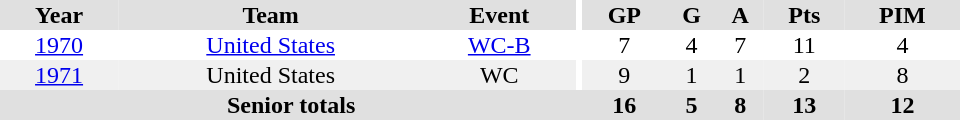<table border="0" cellpadding="1" cellspacing="0" ID="Table3" style="text-align:center; width:40em">
<tr bgcolor="#e0e0e0">
<th>Year</th>
<th>Team</th>
<th>Event</th>
<th rowspan="102" bgcolor="#ffffff"></th>
<th>GP</th>
<th>G</th>
<th>A</th>
<th>Pts</th>
<th>PIM</th>
</tr>
<tr>
<td><a href='#'>1970</a></td>
<td><a href='#'>United States</a></td>
<td><a href='#'>WC-B</a></td>
<td>7</td>
<td>4</td>
<td>7</td>
<td>11</td>
<td>4</td>
</tr>
<tr bgcolor="#f0f0f0">
<td><a href='#'>1971</a></td>
<td>United States</td>
<td>WC</td>
<td>9</td>
<td>1</td>
<td>1</td>
<td>2</td>
<td>8</td>
</tr>
<tr bgcolor="#e0e0e0">
<th colspan="4">Senior totals</th>
<th>16</th>
<th>5</th>
<th>8</th>
<th>13</th>
<th>12</th>
</tr>
</table>
